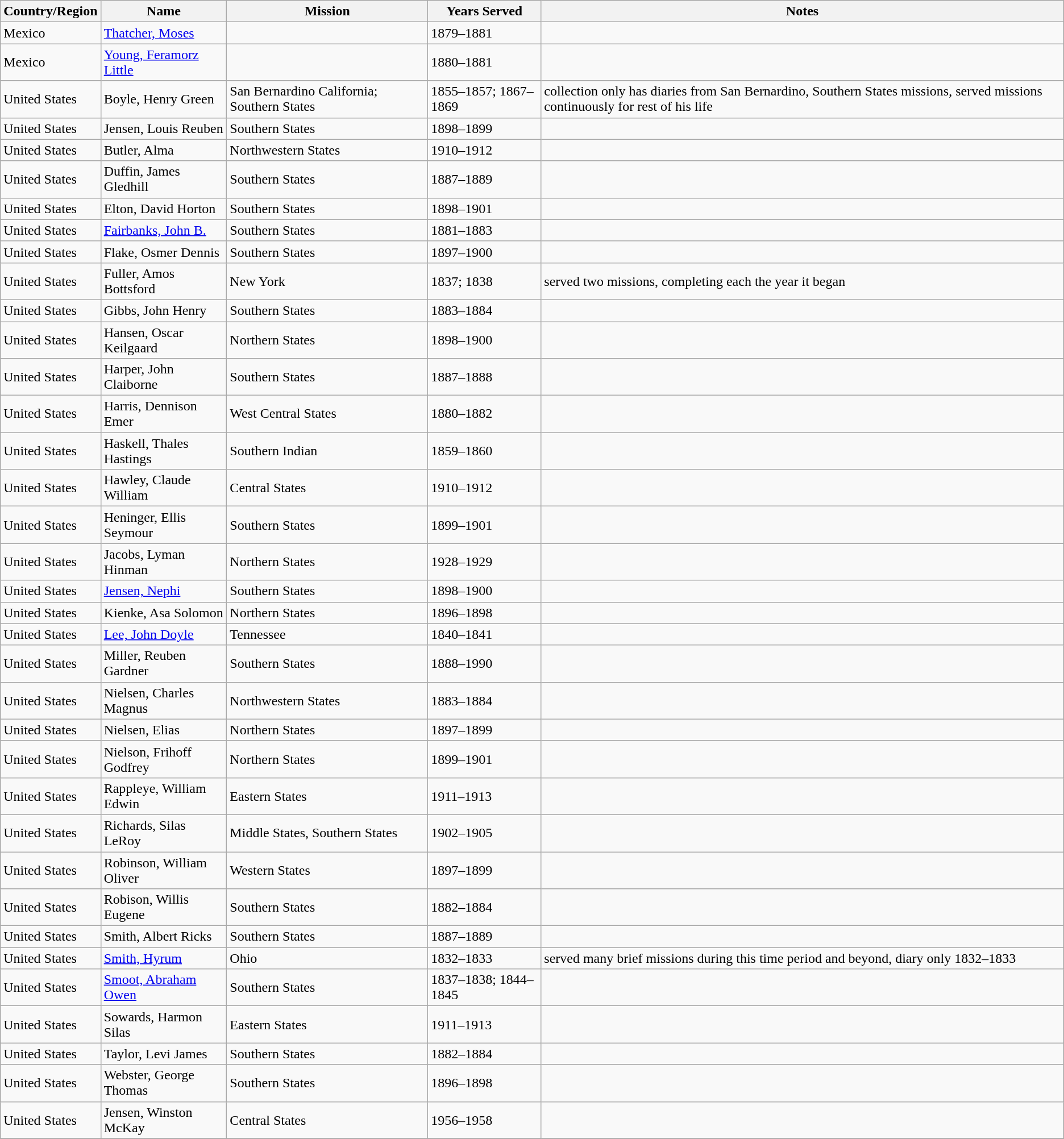<table class="wikitable">
<tr>
<th>Country/Region</th>
<th>Name</th>
<th>Mission</th>
<th>Years Served</th>
<th>Notes</th>
</tr>
<tr>
<td>Mexico</td>
<td><a href='#'>Thatcher, Moses</a></td>
<td></td>
<td>1879–1881</td>
<td></td>
</tr>
<tr>
<td>Mexico</td>
<td><a href='#'>Young, Feramorz Little</a></td>
<td></td>
<td>1880–1881</td>
<td></td>
</tr>
<tr>
<td>United States</td>
<td>Boyle, Henry Green</td>
<td>San Bernardino California; Southern States</td>
<td>1855–1857; 1867–1869</td>
<td>collection only has diaries from San Bernardino, Southern States missions, served missions continuously for rest of his life</td>
</tr>
<tr>
<td>United States</td>
<td>Jensen, Louis Reuben</td>
<td>Southern States</td>
<td>1898–1899</td>
<td></td>
</tr>
<tr>
<td>United States</td>
<td>Butler, Alma</td>
<td>Northwestern States</td>
<td>1910–1912</td>
<td></td>
</tr>
<tr>
<td>United States</td>
<td>Duffin, James Gledhill</td>
<td>Southern States</td>
<td>1887–1889</td>
<td></td>
</tr>
<tr>
<td>United States</td>
<td>Elton, David Horton</td>
<td>Southern States</td>
<td>1898–1901</td>
<td></td>
</tr>
<tr>
<td>United States</td>
<td><a href='#'>Fairbanks, John B.</a></td>
<td>Southern States</td>
<td>1881–1883</td>
<td></td>
</tr>
<tr>
<td>United States</td>
<td>Flake, Osmer Dennis</td>
<td>Southern States</td>
<td>1897–1900</td>
<td></td>
</tr>
<tr>
<td>United States</td>
<td>Fuller, Amos Bottsford</td>
<td>New York</td>
<td>1837; 1838</td>
<td>served two missions, completing each the year it began</td>
</tr>
<tr>
<td>United States</td>
<td>Gibbs, John Henry</td>
<td>Southern States</td>
<td>1883–1884</td>
<td></td>
</tr>
<tr>
<td>United States</td>
<td>Hansen, Oscar Keilgaard</td>
<td>Northern States</td>
<td>1898–1900</td>
<td></td>
</tr>
<tr>
<td>United States</td>
<td>Harper, John Claiborne</td>
<td>Southern States</td>
<td>1887–1888</td>
<td></td>
</tr>
<tr>
<td>United States</td>
<td>Harris, Dennison Emer</td>
<td>West Central States</td>
<td>1880–1882</td>
<td></td>
</tr>
<tr>
<td>United States</td>
<td>Haskell, Thales Hastings</td>
<td>Southern Indian</td>
<td>1859–1860</td>
<td></td>
</tr>
<tr>
<td>United States</td>
<td>Hawley, Claude William</td>
<td>Central States</td>
<td>1910–1912</td>
<td></td>
</tr>
<tr>
<td>United States</td>
<td>Heninger, Ellis Seymour</td>
<td>Southern States</td>
<td>1899–1901</td>
<td></td>
</tr>
<tr>
<td>United States</td>
<td>Jacobs, Lyman Hinman</td>
<td>Northern States</td>
<td>1928–1929</td>
<td></td>
</tr>
<tr>
<td>United States</td>
<td><a href='#'>Jensen, Nephi</a></td>
<td>Southern States</td>
<td>1898–1900</td>
<td></td>
</tr>
<tr>
<td>United States</td>
<td>Kienke, Asa Solomon</td>
<td>Northern States</td>
<td>1896–1898</td>
<td></td>
</tr>
<tr>
<td>United States</td>
<td><a href='#'>Lee, John Doyle</a></td>
<td>Tennessee</td>
<td>1840–1841</td>
<td></td>
</tr>
<tr>
<td>United States</td>
<td>Miller, Reuben Gardner</td>
<td>Southern States</td>
<td>1888–1990</td>
<td></td>
</tr>
<tr>
<td>United States</td>
<td>Nielsen, Charles Magnus</td>
<td>Northwestern States</td>
<td>1883–1884</td>
<td></td>
</tr>
<tr>
<td>United States</td>
<td>Nielsen, Elias</td>
<td>Northern States</td>
<td>1897–1899</td>
<td></td>
</tr>
<tr>
<td>United States</td>
<td>Nielson, Frihoff Godfrey</td>
<td>Northern States</td>
<td>1899–1901</td>
<td></td>
</tr>
<tr>
<td>United States</td>
<td>Rappleye, William Edwin</td>
<td>Eastern States</td>
<td>1911–1913</td>
<td></td>
</tr>
<tr>
<td>United States</td>
<td>Richards, Silas LeRoy</td>
<td>Middle States, Southern States</td>
<td>1902–1905</td>
<td></td>
</tr>
<tr>
<td>United States</td>
<td>Robinson, William Oliver</td>
<td>Western States</td>
<td>1897–1899</td>
<td></td>
</tr>
<tr>
<td>United States</td>
<td>Robison, Willis Eugene</td>
<td>Southern States</td>
<td>1882–1884</td>
<td></td>
</tr>
<tr>
<td>United States</td>
<td>Smith, Albert Ricks</td>
<td>Southern States</td>
<td>1887–1889</td>
<td></td>
</tr>
<tr>
<td>United States</td>
<td><a href='#'>Smith, Hyrum</a></td>
<td>Ohio</td>
<td>1832–1833</td>
<td>served many brief missions during this time period and beyond, diary only 1832–1833</td>
</tr>
<tr>
<td>United States</td>
<td><a href='#'>Smoot, Abraham Owen</a></td>
<td>Southern States</td>
<td>1837–1838; 1844–1845</td>
<td></td>
</tr>
<tr>
<td>United States</td>
<td>Sowards, Harmon Silas</td>
<td>Eastern States</td>
<td>1911–1913</td>
<td></td>
</tr>
<tr>
<td>United States</td>
<td>Taylor, Levi James</td>
<td>Southern States</td>
<td>1882–1884</td>
<td></td>
</tr>
<tr>
<td>United States</td>
<td>Webster, George Thomas</td>
<td>Southern States</td>
<td>1896–1898</td>
<td></td>
</tr>
<tr>
<td>United States</td>
<td>Jensen, Winston McKay</td>
<td>Central States</td>
<td>1956–1958</td>
<td></td>
</tr>
<tr>
</tr>
</table>
